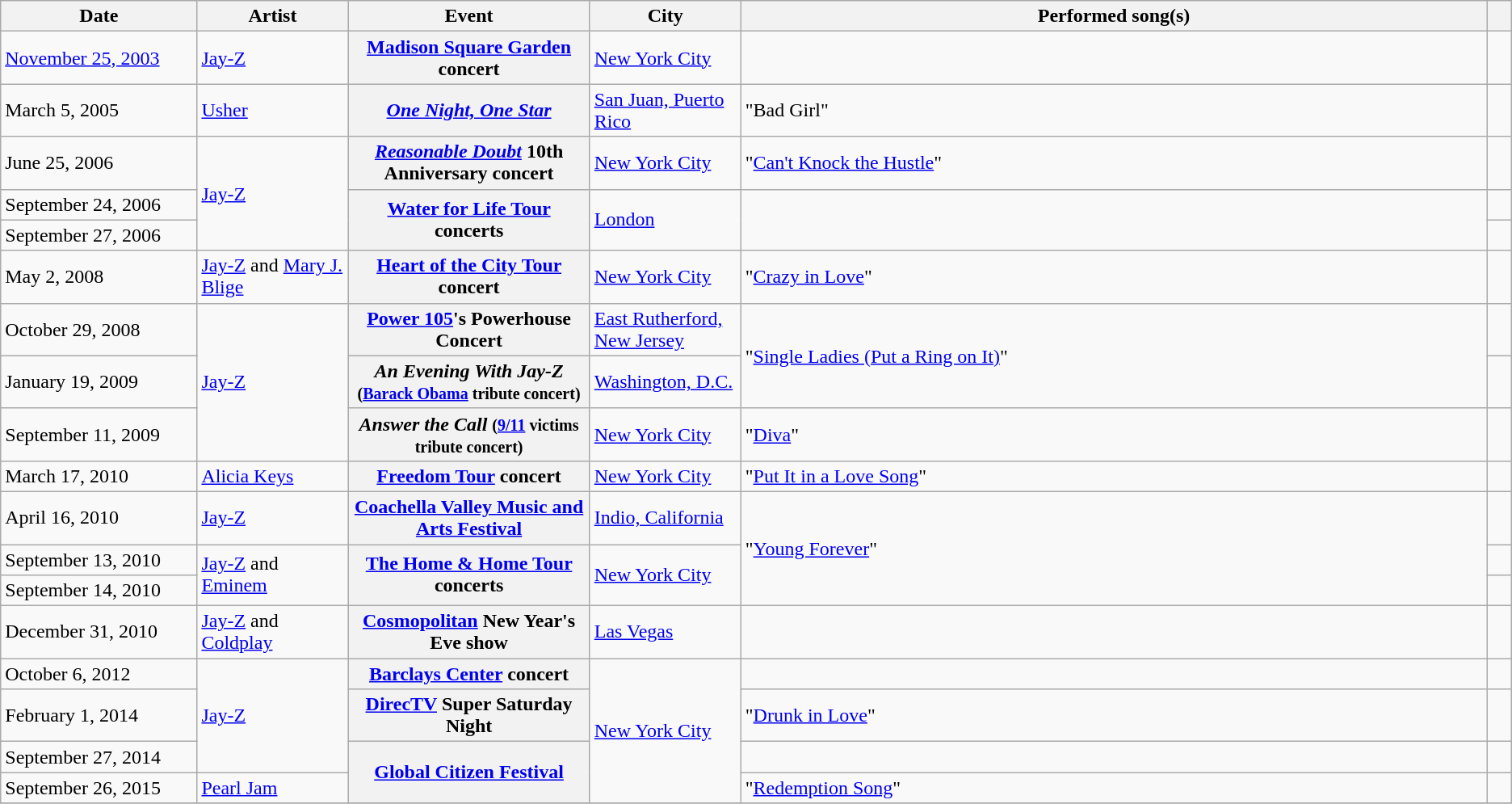<table class="wikitable sortable plainrowheaders">
<tr>
<th style="width:13%;">Date</th>
<th style="width:10%;">Artist</th>
<th style="width:16%;">Event</th>
<th style="width:10%;">City</th>
<th class="unsortable">Performed song(s)</th>
<th style"width=2%" class="unsortable"></th>
</tr>
<tr>
<td><a href='#'>November 25, 2003</a></td>
<td><a href='#'>Jay-Z</a></td>
<th scope="row"><a href='#'>Madison Square Garden</a> concert</th>
<td><a href='#'>New York City</a></td>
<td></td>
<td><br></td>
</tr>
<tr>
<td>March 5, 2005</td>
<td><a href='#'>Usher</a></td>
<th scope="row"><em><a href='#'>One Night, One Star</a></em></th>
<td><a href='#'>San Juan, Puerto Rico</a></td>
<td>"Bad Girl"</td>
<td></td>
</tr>
<tr>
<td>June 25, 2006</td>
<td rowspan="3"><a href='#'>Jay-Z</a></td>
<th scope="row"><em><a href='#'>Reasonable Doubt</a></em> 10th Anniversary concert</th>
<td><a href='#'>New York City</a></td>
<td>"<a href='#'>Can't Knock the Hustle</a>"</td>
<td></td>
</tr>
<tr>
<td>September 24, 2006</td>
<th scope="row" rowspan="2"><a href='#'>Water for Life Tour</a> concerts</th>
<td rowspan="2"><a href='#'>London</a></td>
<td rowspan="2"></td>
<td></td>
</tr>
<tr>
<td>September 27, 2006</td>
<td></td>
</tr>
<tr>
<td>May 2, 2008</td>
<td><a href='#'>Jay-Z</a> and <a href='#'>Mary J. Blige</a></td>
<th scope="row"><a href='#'>Heart of the City Tour</a> concert</th>
<td><a href='#'>New York City</a></td>
<td>"<a href='#'>Crazy in Love</a>"</td>
<td></td>
</tr>
<tr>
<td>October 29, 2008</td>
<td rowspan="3"><a href='#'>Jay-Z</a></td>
<th scope="row"><a href='#'>Power 105</a>'s Powerhouse Concert</th>
<td><a href='#'>East Rutherford, New Jersey</a></td>
<td rowspan=2>"<a href='#'>Single Ladies (Put a Ring on It)</a>"</td>
<td></td>
</tr>
<tr>
<td>January 19, 2009</td>
<th scope="row"><em>An Evening With Jay-Z</em> <small>(<a href='#'>Barack Obama</a> tribute concert)</small></th>
<td><a href='#'>Washington, D.C.</a></td>
<td></td>
</tr>
<tr>
<td>September 11, 2009</td>
<th scope="row"><em>Answer the Call</em> <small>(<a href='#'>9/11</a> victims tribute concert)</small></th>
<td><a href='#'>New York City</a></td>
<td>"<a href='#'>Diva</a>"</td>
<td></td>
</tr>
<tr>
<td>March 17, 2010</td>
<td><a href='#'>Alicia Keys</a></td>
<th scope="row"><a href='#'>Freedom Tour</a> concert</th>
<td><a href='#'>New York City</a></td>
<td>"<a href='#'>Put It in a Love Song</a>"</td>
<td></td>
</tr>
<tr>
<td>April 16, 2010</td>
<td><a href='#'>Jay-Z</a></td>
<th scope="row"><a href='#'>Coachella Valley Music and Arts Festival</a></th>
<td><a href='#'>Indio, California</a></td>
<td rowspan="3">"<a href='#'>Young Forever</a>"</td>
<td></td>
</tr>
<tr>
<td>September 13, 2010</td>
<td rowspan="2"><a href='#'>Jay-Z</a> and <a href='#'>Eminem</a></td>
<th scope="row" rowspan="2"><a href='#'>The Home & Home Tour</a> concerts</th>
<td rowspan="2"><a href='#'>New York City</a></td>
<td></td>
</tr>
<tr>
<td>September 14, 2010</td>
<td></td>
</tr>
<tr>
<td>December 31, 2010</td>
<td><a href='#'>Jay-Z</a> and <a href='#'>Coldplay</a></td>
<th scope="row"><a href='#'>Cosmopolitan</a> New Year's Eve show</th>
<td><a href='#'>Las Vegas</a></td>
<td></td>
<td></td>
</tr>
<tr>
<td>October 6, 2012</td>
<td rowspan="3"><a href='#'>Jay-Z</a></td>
<th scope="row"><a href='#'>Barclays Center</a> concert</th>
<td rowspan="4"><a href='#'>New York City</a></td>
<td></td>
<td><br></td>
</tr>
<tr>
<td>February 1, 2014</td>
<th scope="row"><a href='#'>DirecTV</a> Super Saturday Night</th>
<td>"<a href='#'>Drunk in Love</a>"</td>
<td></td>
</tr>
<tr>
<td>September 27, 2014</td>
<th scope="row" rowspan=2><a href='#'>Global Citizen Festival</a></th>
<td></td>
<td></td>
</tr>
<tr>
<td>September 26, 2015</td>
<td><a href='#'>Pearl Jam</a></td>
<td>"<a href='#'>Redemption Song</a>"</td>
<td></td>
</tr>
<tr>
</tr>
</table>
